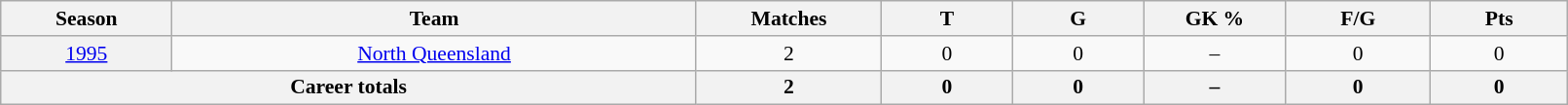<table class="wikitable sortable"  style="font-size:90%; text-align:center; width:85%;">
<tr>
<th width=2%>Season</th>
<th width=8%>Team</th>
<th width=2%>Matches</th>
<th width=2%>T</th>
<th width=2%>G</th>
<th width=2%>GK %</th>
<th width=2%>F/G</th>
<th width=2%>Pts</th>
</tr>
<tr>
<th scope="row" style="text-align:center; font-weight:normal"><a href='#'>1995</a></th>
<td style="text-align:center;"> <a href='#'>North Queensland</a></td>
<td>2</td>
<td>0</td>
<td>0</td>
<td>–</td>
<td>0</td>
<td>0</td>
</tr>
<tr class="sortbottom">
<th colspan=2>Career totals</th>
<th>2</th>
<th>0</th>
<th>0</th>
<th>–</th>
<th>0</th>
<th>0</th>
</tr>
</table>
